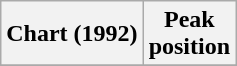<table class="wikitable sortable">
<tr>
<th>Chart (1992)</th>
<th>Peak<br>position</th>
</tr>
<tr>
</tr>
</table>
